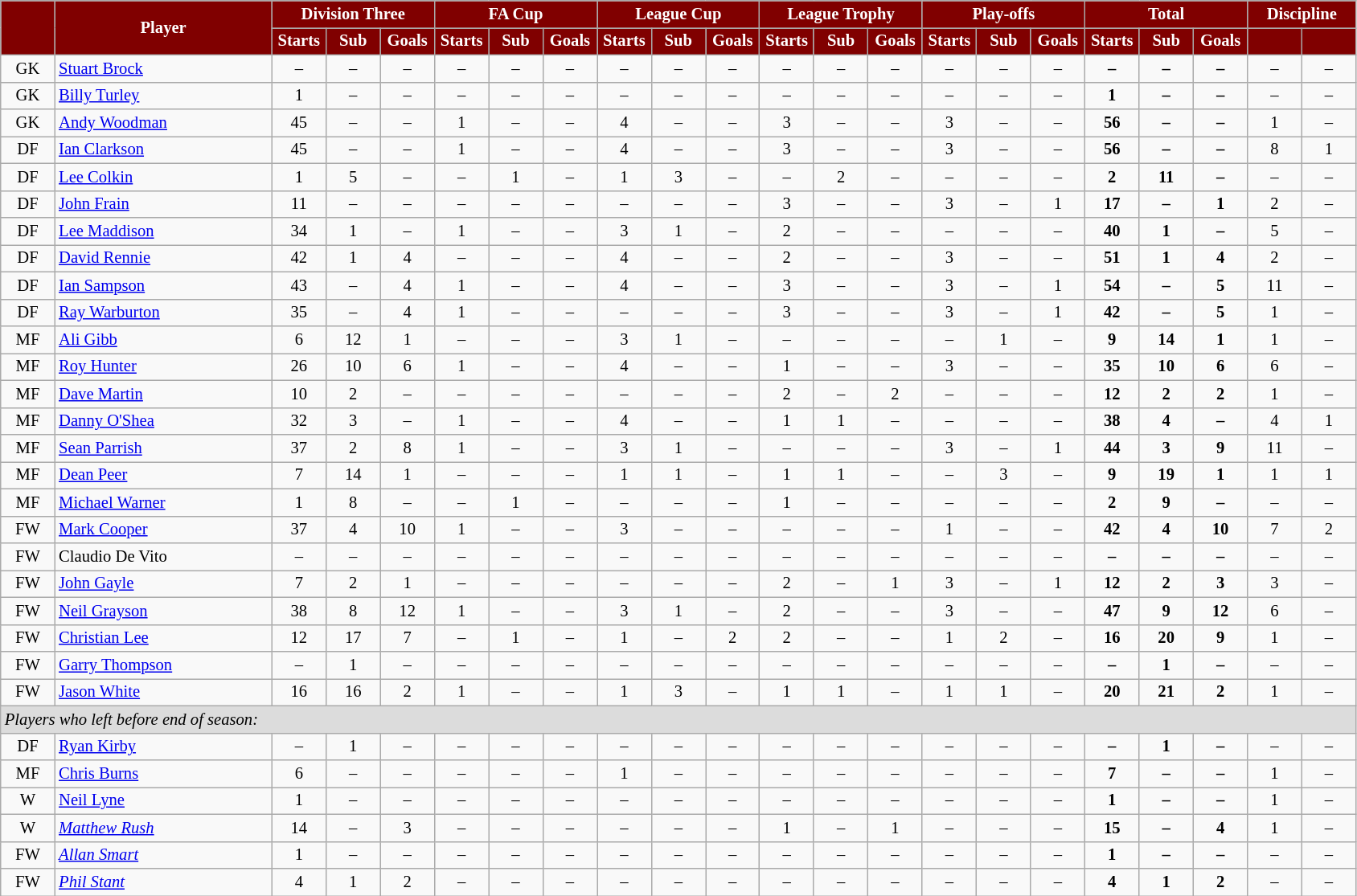<table class="wikitable"  style="text-align:center; font-size:86%; width:89%;">
<tr>
<th rowspan="2" style="background:maroon; color:white;  width: 4%"></th>
<th rowspan="2" style="background:maroon; color:white; ">Player</th>
<th colspan="3" style="background:maroon; color:white; ">Division Three</th>
<th colspan="3" style="background:maroon; color:white; ">FA Cup</th>
<th colspan="3" style="background:maroon; color:white; ">League Cup</th>
<th colspan="3" style="background:maroon; color:white; ">League Trophy</th>
<th colspan="3" style="background:maroon; color:white; ">Play-offs</th>
<th colspan="3" style="background:maroon; color:white; ">Total</th>
<th colspan="2" style="background:maroon; color:white; ">Discipline</th>
</tr>
<tr>
<th style="background:maroon; color:white;  width: 4%;">Starts</th>
<th style="background:maroon; color:white;  width: 4%;">Sub</th>
<th style="background:maroon; color:white;  width: 4%;">Goals</th>
<th style="background:maroon; color:white;  width: 4%;">Starts</th>
<th style="background:maroon; color:white;  width: 4%;">Sub</th>
<th style="background:maroon; color:white;  width: 4%;">Goals</th>
<th style="background:maroon; color:white;  width: 4%;">Starts</th>
<th style="background:maroon; color:white;  width: 4%;">Sub</th>
<th style="background:maroon; color:white;  width: 4%;">Goals</th>
<th style="background:maroon; color:white;  width: 4%;">Starts</th>
<th style="background:maroon; color:white;  width: 4%;">Sub</th>
<th style="background:maroon; color:white;  width: 4%;">Goals</th>
<th style="background:maroon; color:white;  width: 4%;">Starts</th>
<th style="background:maroon; color:white;  width: 4%;">Sub</th>
<th style="background:maroon; color:white;  width: 4%;">Goals</th>
<th style="background:maroon; color:white;  width: 4%;">Starts</th>
<th style="background:maroon; color:white;  width: 4%;">Sub</th>
<th style="background:maroon; color:white;  width: 4%;">Goals</th>
<th style="background:maroon; color:white;  width: 4%;"></th>
<th style="background:maroon; color:white;  width: 4%;"></th>
</tr>
<tr>
<td>GK</td>
<td style="text-align:left;"><a href='#'>Stuart Brock</a></td>
<td>–</td>
<td>–</td>
<td>–</td>
<td>–</td>
<td>–</td>
<td>–</td>
<td>–</td>
<td>–</td>
<td>–</td>
<td>–</td>
<td>–</td>
<td>–</td>
<td>–</td>
<td>–</td>
<td>–</td>
<td><strong>–</strong></td>
<td><strong>–</strong></td>
<td><strong>–</strong></td>
<td>–</td>
<td>–</td>
</tr>
<tr>
<td>GK</td>
<td style="text-align:left;"><a href='#'>Billy Turley</a></td>
<td>1</td>
<td>–</td>
<td>–</td>
<td>–</td>
<td>–</td>
<td>–</td>
<td>–</td>
<td>–</td>
<td>–</td>
<td>–</td>
<td>–</td>
<td>–</td>
<td>–</td>
<td>–</td>
<td>–</td>
<td><strong>1</strong></td>
<td><strong>–</strong></td>
<td><strong>–</strong></td>
<td>–</td>
<td>–</td>
</tr>
<tr>
<td>GK</td>
<td style="text-align:left;"><a href='#'>Andy Woodman</a></td>
<td>45</td>
<td>–</td>
<td>–</td>
<td>1</td>
<td>–</td>
<td>–</td>
<td>4</td>
<td>–</td>
<td>–</td>
<td>3</td>
<td>–</td>
<td>–</td>
<td>3</td>
<td>–</td>
<td>–</td>
<td><strong>56</strong></td>
<td><strong>–</strong></td>
<td><strong>–</strong></td>
<td>1</td>
<td>–</td>
</tr>
<tr>
<td>DF</td>
<td style="text-align:left;"><a href='#'>Ian Clarkson</a></td>
<td>45</td>
<td>–</td>
<td>–</td>
<td>1</td>
<td>–</td>
<td>–</td>
<td>4</td>
<td>–</td>
<td>–</td>
<td>3</td>
<td>–</td>
<td>–</td>
<td>3</td>
<td>–</td>
<td>–</td>
<td><strong>56</strong></td>
<td><strong>–</strong></td>
<td><strong>–</strong></td>
<td>8</td>
<td>1</td>
</tr>
<tr>
<td>DF</td>
<td style="text-align:left;"><a href='#'>Lee Colkin</a></td>
<td>1</td>
<td>5</td>
<td>–</td>
<td>–</td>
<td>1</td>
<td>–</td>
<td>1</td>
<td>3</td>
<td>–</td>
<td>–</td>
<td>2</td>
<td>–</td>
<td>–</td>
<td>–</td>
<td>–</td>
<td><strong>2</strong></td>
<td><strong>11</strong></td>
<td><strong>–</strong></td>
<td>–</td>
<td>–</td>
</tr>
<tr>
<td>DF</td>
<td style="text-align:left;"><a href='#'>John Frain</a></td>
<td>11</td>
<td>–</td>
<td>–</td>
<td>–</td>
<td>–</td>
<td>–</td>
<td>–</td>
<td>–</td>
<td>–</td>
<td>3</td>
<td>–</td>
<td>–</td>
<td>3</td>
<td>–</td>
<td>1</td>
<td><strong>17</strong></td>
<td><strong>–</strong></td>
<td><strong>1</strong></td>
<td>2</td>
<td>–</td>
</tr>
<tr>
<td>DF</td>
<td style="text-align:left;"><a href='#'>Lee Maddison</a></td>
<td>34</td>
<td>1</td>
<td>–</td>
<td>1</td>
<td>–</td>
<td>–</td>
<td>3</td>
<td>1</td>
<td>–</td>
<td>2</td>
<td>–</td>
<td>–</td>
<td>–</td>
<td>–</td>
<td>–</td>
<td><strong>40</strong></td>
<td><strong>1</strong></td>
<td><strong>–</strong></td>
<td>5</td>
<td>–</td>
</tr>
<tr>
<td>DF</td>
<td style="text-align:left;"><a href='#'>David Rennie</a></td>
<td>42</td>
<td>1</td>
<td>4</td>
<td>–</td>
<td>–</td>
<td>–</td>
<td>4</td>
<td>–</td>
<td>–</td>
<td>2</td>
<td>–</td>
<td>–</td>
<td>3</td>
<td>–</td>
<td>–</td>
<td><strong>51</strong></td>
<td><strong>1</strong></td>
<td><strong>4</strong></td>
<td>2</td>
<td>–</td>
</tr>
<tr>
<td>DF</td>
<td style="text-align:left;"><a href='#'>Ian Sampson</a></td>
<td>43</td>
<td>–</td>
<td>4</td>
<td>1</td>
<td>–</td>
<td>–</td>
<td>4</td>
<td>–</td>
<td>–</td>
<td>3</td>
<td>–</td>
<td>–</td>
<td>3</td>
<td>–</td>
<td>1</td>
<td><strong>54</strong></td>
<td><strong>–</strong></td>
<td><strong>5</strong></td>
<td>11</td>
<td>–</td>
</tr>
<tr>
<td>DF</td>
<td style="text-align:left;"><a href='#'>Ray Warburton</a></td>
<td>35</td>
<td>–</td>
<td>4</td>
<td>1</td>
<td>–</td>
<td>–</td>
<td>–</td>
<td>–</td>
<td>–</td>
<td>3</td>
<td>–</td>
<td>–</td>
<td>3</td>
<td>–</td>
<td>1</td>
<td><strong>42</strong></td>
<td><strong>–</strong></td>
<td><strong>5</strong></td>
<td>1</td>
<td>–</td>
</tr>
<tr>
<td>MF</td>
<td style="text-align:left;"><a href='#'>Ali Gibb</a></td>
<td>6</td>
<td>12</td>
<td>1</td>
<td>–</td>
<td>–</td>
<td>–</td>
<td>3</td>
<td>1</td>
<td>–</td>
<td>–</td>
<td>–</td>
<td>–</td>
<td>–</td>
<td>1</td>
<td>–</td>
<td><strong>9</strong></td>
<td><strong>14</strong></td>
<td><strong>1</strong></td>
<td>1</td>
<td>–</td>
</tr>
<tr>
<td>MF</td>
<td style="text-align:left;"><a href='#'>Roy Hunter</a></td>
<td>26</td>
<td>10</td>
<td>6</td>
<td>1</td>
<td>–</td>
<td>–</td>
<td>4</td>
<td>–</td>
<td>–</td>
<td>1</td>
<td>–</td>
<td>–</td>
<td>3</td>
<td>–</td>
<td>–</td>
<td><strong>35</strong></td>
<td><strong>10</strong></td>
<td><strong>6</strong></td>
<td>6</td>
<td>–</td>
</tr>
<tr>
<td>MF</td>
<td style="text-align:left;"><a href='#'>Dave Martin</a></td>
<td>10</td>
<td>2</td>
<td>–</td>
<td>–</td>
<td>–</td>
<td>–</td>
<td>–</td>
<td>–</td>
<td>–</td>
<td>2</td>
<td>–</td>
<td>2</td>
<td>–</td>
<td>–</td>
<td>–</td>
<td><strong>12</strong></td>
<td><strong>2</strong></td>
<td><strong>2</strong></td>
<td>1</td>
<td>–</td>
</tr>
<tr>
<td>MF</td>
<td style="text-align:left;"><a href='#'>Danny O'Shea</a></td>
<td>32</td>
<td>3</td>
<td>–</td>
<td>1</td>
<td>–</td>
<td>–</td>
<td>4</td>
<td>–</td>
<td>–</td>
<td>1</td>
<td>1</td>
<td>–</td>
<td>–</td>
<td>–</td>
<td>–</td>
<td><strong>38</strong></td>
<td><strong>4</strong></td>
<td><strong>–</strong></td>
<td>4</td>
<td>1</td>
</tr>
<tr>
<td>MF</td>
<td style="text-align:left;"><a href='#'>Sean Parrish</a></td>
<td>37</td>
<td>2</td>
<td>8</td>
<td>1</td>
<td>–</td>
<td>–</td>
<td>3</td>
<td>1</td>
<td>–</td>
<td>–</td>
<td>–</td>
<td>–</td>
<td>3</td>
<td>–</td>
<td>1</td>
<td><strong>44</strong></td>
<td><strong>3</strong></td>
<td><strong>9</strong></td>
<td>11</td>
<td>–</td>
</tr>
<tr>
<td>MF</td>
<td style="text-align:left;"><a href='#'>Dean Peer</a></td>
<td>7</td>
<td>14</td>
<td>1</td>
<td>–</td>
<td>–</td>
<td>–</td>
<td>1</td>
<td>1</td>
<td>–</td>
<td>1</td>
<td>1</td>
<td>–</td>
<td>–</td>
<td>3</td>
<td>–</td>
<td><strong>9</strong></td>
<td><strong>19</strong></td>
<td><strong>1</strong></td>
<td>1</td>
<td>1</td>
</tr>
<tr>
<td>MF</td>
<td style="text-align:left;"><a href='#'>Michael Warner</a></td>
<td>1</td>
<td>8</td>
<td>–</td>
<td>–</td>
<td>1</td>
<td>–</td>
<td>–</td>
<td>–</td>
<td>–</td>
<td>1</td>
<td>–</td>
<td>–</td>
<td>–</td>
<td>–</td>
<td>–</td>
<td><strong>2</strong></td>
<td><strong>9</strong></td>
<td><strong>–</strong></td>
<td>–</td>
<td>–</td>
</tr>
<tr>
<td>FW</td>
<td style="text-align:left;"><a href='#'>Mark Cooper</a></td>
<td>37</td>
<td>4</td>
<td>10</td>
<td>1</td>
<td>–</td>
<td>–</td>
<td>3</td>
<td>–</td>
<td>–</td>
<td>–</td>
<td>–</td>
<td>–</td>
<td>1</td>
<td>–</td>
<td>–</td>
<td><strong>42</strong></td>
<td><strong>4</strong></td>
<td><strong>10</strong></td>
<td>7</td>
<td>2</td>
</tr>
<tr>
<td>FW</td>
<td style="text-align:left;">Claudio De Vito</td>
<td>–</td>
<td>–</td>
<td>–</td>
<td>–</td>
<td>–</td>
<td>–</td>
<td>–</td>
<td>–</td>
<td>–</td>
<td>–</td>
<td>–</td>
<td>–</td>
<td>–</td>
<td>–</td>
<td>–</td>
<td><strong>–</strong></td>
<td><strong>–</strong></td>
<td><strong>–</strong></td>
<td>–</td>
<td>–</td>
</tr>
<tr>
<td>FW</td>
<td style="text-align:left;"><a href='#'>John Gayle</a></td>
<td>7</td>
<td>2</td>
<td>1</td>
<td>–</td>
<td>–</td>
<td>–</td>
<td>–</td>
<td>–</td>
<td>–</td>
<td>2</td>
<td>–</td>
<td>1</td>
<td>3</td>
<td>–</td>
<td>1</td>
<td><strong>12</strong></td>
<td><strong>2</strong></td>
<td><strong>3</strong></td>
<td>3</td>
<td>–</td>
</tr>
<tr>
<td>FW</td>
<td style="text-align:left;"><a href='#'>Neil Grayson</a></td>
<td>38</td>
<td>8</td>
<td>12</td>
<td>1</td>
<td>–</td>
<td>–</td>
<td>3</td>
<td>1</td>
<td>–</td>
<td>2</td>
<td>–</td>
<td>–</td>
<td>3</td>
<td>–</td>
<td>–</td>
<td><strong>47</strong></td>
<td><strong>9</strong></td>
<td><strong>12</strong></td>
<td>6</td>
<td>–</td>
</tr>
<tr>
<td>FW</td>
<td style="text-align:left;"><a href='#'>Christian Lee</a></td>
<td>12</td>
<td>17</td>
<td>7</td>
<td>–</td>
<td>1</td>
<td>–</td>
<td>1</td>
<td>–</td>
<td>2</td>
<td>2</td>
<td>–</td>
<td>–</td>
<td>1</td>
<td>2</td>
<td>–</td>
<td><strong>16</strong></td>
<td><strong>20</strong></td>
<td><strong>9</strong></td>
<td>1</td>
<td>–</td>
</tr>
<tr>
<td>FW</td>
<td style="text-align:left;"><a href='#'>Garry Thompson</a></td>
<td>–</td>
<td>1</td>
<td>–</td>
<td>–</td>
<td>–</td>
<td>–</td>
<td>–</td>
<td>–</td>
<td>–</td>
<td>–</td>
<td>–</td>
<td>–</td>
<td>–</td>
<td>–</td>
<td>–</td>
<td><strong>–</strong></td>
<td><strong>1</strong></td>
<td><strong>–</strong></td>
<td>–</td>
<td>–</td>
</tr>
<tr>
<td>FW</td>
<td style="text-align:left;"><a href='#'>Jason White</a></td>
<td>16</td>
<td>16</td>
<td>2</td>
<td>1</td>
<td>–</td>
<td>–</td>
<td>1</td>
<td>3</td>
<td>–</td>
<td>1</td>
<td>1</td>
<td>–</td>
<td>1</td>
<td>1</td>
<td>–</td>
<td><strong>20</strong></td>
<td><strong>21</strong></td>
<td><strong>2</strong></td>
<td>1</td>
<td>–</td>
</tr>
<tr>
<td colspan="22" style="background:#dcdcdc; text-align:left;"><em>Players who left before end of season:</em></td>
</tr>
<tr>
<td>DF</td>
<td style="text-align:left;"><a href='#'>Ryan Kirby</a></td>
<td>–</td>
<td>1</td>
<td>–</td>
<td>–</td>
<td>–</td>
<td>–</td>
<td>–</td>
<td>–</td>
<td>–</td>
<td>–</td>
<td>–</td>
<td>–</td>
<td>–</td>
<td>–</td>
<td>–</td>
<td><strong>–</strong></td>
<td><strong>1</strong></td>
<td><strong>–</strong></td>
<td>–</td>
<td>–</td>
</tr>
<tr>
<td>MF</td>
<td style="text-align:left;"><a href='#'>Chris Burns</a></td>
<td>6</td>
<td>–</td>
<td>–</td>
<td>–</td>
<td>–</td>
<td>–</td>
<td>1</td>
<td>–</td>
<td>–</td>
<td>–</td>
<td>–</td>
<td>–</td>
<td>–</td>
<td>–</td>
<td>–</td>
<td><strong>7</strong></td>
<td><strong>–</strong></td>
<td><strong>–</strong></td>
<td>1</td>
<td>–</td>
</tr>
<tr>
<td>W</td>
<td style="text-align:left;"><a href='#'>Neil Lyne</a></td>
<td>1</td>
<td>–</td>
<td>–</td>
<td>–</td>
<td>–</td>
<td>–</td>
<td>–</td>
<td>–</td>
<td>–</td>
<td>–</td>
<td>–</td>
<td>–</td>
<td>–</td>
<td>–</td>
<td>–</td>
<td><strong>1</strong></td>
<td><strong>–</strong></td>
<td><strong>–</strong></td>
<td>1</td>
<td>–</td>
</tr>
<tr>
<td>W</td>
<td style="text-align:left;"><em><a href='#'>Matthew Rush</a></em></td>
<td>14</td>
<td>–</td>
<td>3</td>
<td>–</td>
<td>–</td>
<td>–</td>
<td>–</td>
<td>–</td>
<td>–</td>
<td>1</td>
<td>–</td>
<td>1</td>
<td>–</td>
<td>–</td>
<td>–</td>
<td><strong>15</strong></td>
<td><strong>–</strong></td>
<td><strong>4</strong></td>
<td>1</td>
<td>–</td>
</tr>
<tr>
<td>FW</td>
<td style="text-align:left;"><em><a href='#'>Allan Smart</a></em></td>
<td>1</td>
<td>–</td>
<td>–</td>
<td>–</td>
<td>–</td>
<td>–</td>
<td>–</td>
<td>–</td>
<td>–</td>
<td>–</td>
<td>–</td>
<td>–</td>
<td>–</td>
<td>–</td>
<td>–</td>
<td><strong>1</strong></td>
<td><strong>–</strong></td>
<td><strong>–</strong></td>
<td>–</td>
<td>–</td>
</tr>
<tr>
<td>FW</td>
<td style="text-align:left;"><em><a href='#'>Phil Stant</a></em></td>
<td>4</td>
<td>1</td>
<td>2</td>
<td>–</td>
<td>–</td>
<td>–</td>
<td>–</td>
<td>–</td>
<td>–</td>
<td>–</td>
<td>–</td>
<td>–</td>
<td>–</td>
<td>–</td>
<td>–</td>
<td><strong>4</strong></td>
<td><strong>1</strong></td>
<td><strong>2</strong></td>
<td>–</td>
<td>–</td>
</tr>
</table>
